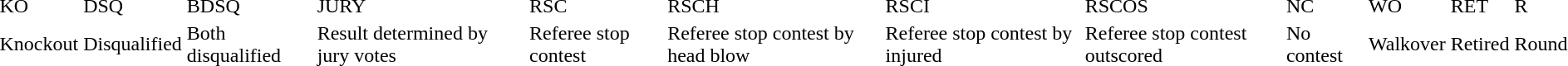<table class="Symbol of AIBA"|->
<tr>
<td>KO</td>
<td>DSQ</td>
<td>BDSQ</td>
<td>JURY</td>
<td>RSC</td>
<td>RSCH</td>
<td>RSCI</td>
<td>RSCOS</td>
<td>NC</td>
<td>WO</td>
<td>RET</td>
<td>R</td>
</tr>
<tr>
<td>Knockout</td>
<td>Disqualified</td>
<td>Both disqualified</td>
<td>Result determined by jury votes</td>
<td>Referee stop contest</td>
<td>Referee stop contest by head blow</td>
<td>Referee stop contest by injured</td>
<td>Referee stop contest outscored</td>
<td>No contest</td>
<td>Walkover</td>
<td>Retired</td>
<td>Round</td>
</tr>
</table>
